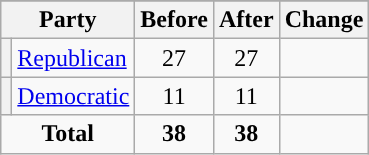<table class="wikitable" style="text-align:center;">
<tr>
</tr>
<tr>
<th colspan=2>Party</th>
<th>Before</th>
<th>After</th>
<th>Change</th>
</tr>
<tr>
<th style="background-color:"></th>
<td style="text-align:left;"><a href='#'>Republican</a></td>
<td>27</td>
<td>27</td>
<td></td>
</tr>
<tr>
<th style="background-color:"></th>
<td style="text-align:left;"><a href='#'>Democratic</a></td>
<td>11</td>
<td>11</td>
<td></td>
</tr>
<tr>
<td colspan=2><strong>Total</strong></td>
<td><strong>38</strong></td>
<td><strong>38</strong></td>
<td></td>
</tr>
</table>
